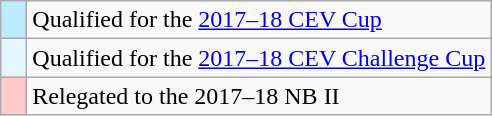<table class="wikitable">
<tr>
<td style="width: 10px; background: #bbebff"></td>
<td>Qualified for the <a href='#'>2017–18 CEV Cup</a></td>
</tr>
<tr>
<td style="width: 10px; background: #e6f8ff"></td>
<td>Qualified for the <a href='#'>2017–18 CEV Challenge Cup</a></td>
</tr>
<tr>
<td style="width: 10px; background: #FFCCCC"></td>
<td>Relegated to the 2017–18 NB II</td>
</tr>
</table>
